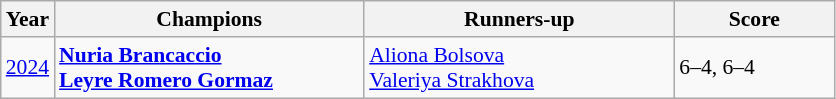<table class="wikitable" style="font-size:90%">
<tr>
<th>Year</th>
<th width="200">Champions</th>
<th width="200">Runners-up</th>
<th width="100">Score</th>
</tr>
<tr>
<td><a href='#'>2024</a></td>
<td> <strong><a href='#'>Nuria Brancaccio</a></strong> <br>  <strong><a href='#'>Leyre Romero Gormaz</a></strong></td>
<td> <a href='#'>Aliona Bolsova</a> <br>  <a href='#'>Valeriya Strakhova</a></td>
<td>6–4, 6–4</td>
</tr>
</table>
